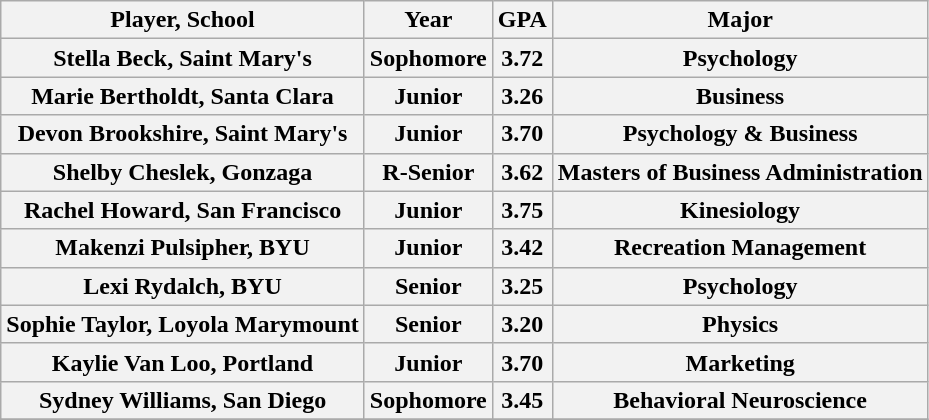<table class="wikitable">
<tr>
<th>Player, School</th>
<th>Year</th>
<th>GPA</th>
<th>Major</th>
</tr>
<tr>
<th>Stella Beck, Saint Mary's</th>
<th>Sophomore</th>
<th>3.72</th>
<th>Psychology</th>
</tr>
<tr>
<th>Marie Bertholdt, Santa Clara</th>
<th>Junior</th>
<th>3.26</th>
<th>Business</th>
</tr>
<tr>
<th>Devon Brookshire, Saint Mary's</th>
<th>Junior</th>
<th>3.70</th>
<th>Psychology & Business</th>
</tr>
<tr>
<th>Shelby Cheslek, Gonzaga</th>
<th>R-Senior</th>
<th>3.62</th>
<th>Masters of Business Administration</th>
</tr>
<tr>
<th>Rachel Howard, San Francisco</th>
<th>Junior</th>
<th>3.75</th>
<th>Kinesiology</th>
</tr>
<tr>
<th>Makenzi Pulsipher, BYU</th>
<th>Junior</th>
<th>3.42</th>
<th>Recreation Management</th>
</tr>
<tr>
<th>Lexi Rydalch, BYU</th>
<th>Senior</th>
<th>3.25</th>
<th>Psychology</th>
</tr>
<tr>
<th>Sophie Taylor, Loyola Marymount</th>
<th>Senior</th>
<th>3.20</th>
<th>Physics</th>
</tr>
<tr>
<th>Kaylie Van Loo, Portland</th>
<th>Junior</th>
<th>3.70</th>
<th>Marketing</th>
</tr>
<tr>
<th>Sydney Williams, San Diego</th>
<th>Sophomore</th>
<th>3.45</th>
<th>Behavioral Neuroscience</th>
</tr>
<tr>
</tr>
</table>
